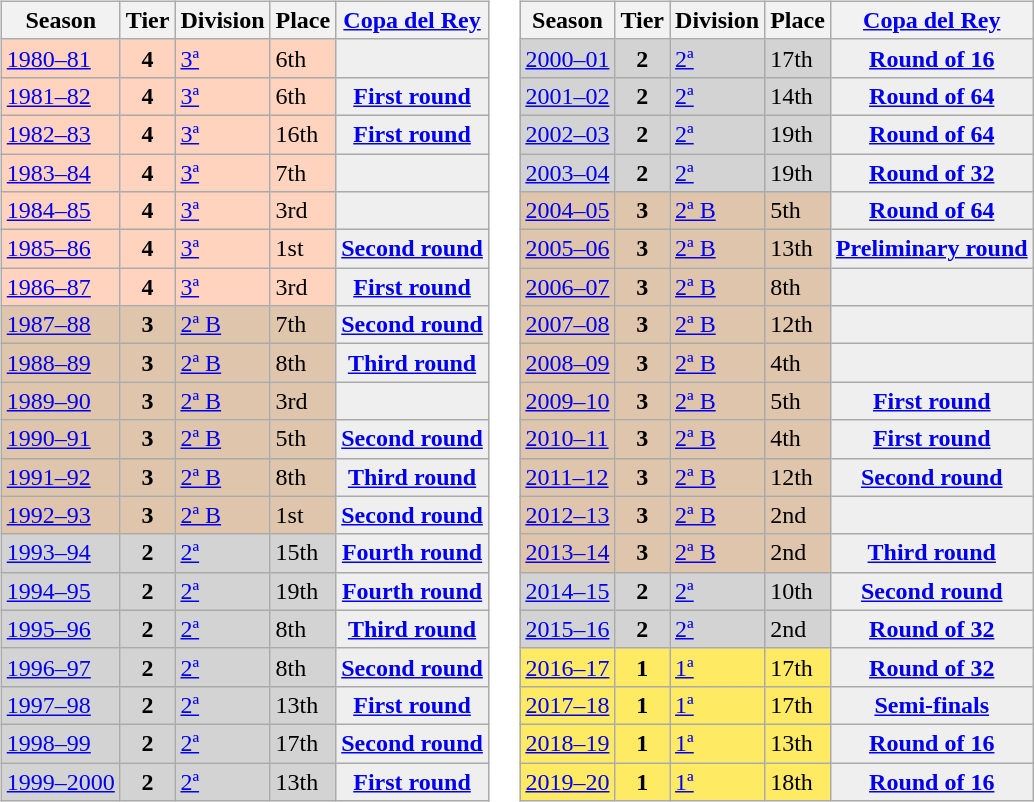<table>
<tr>
<td valign="top" width=0%><br><table class="wikitable">
<tr style="background:#f0f6fa;">
<th>Season</th>
<th>Tier</th>
<th>Division</th>
<th>Place</th>
<th><a href='#'>Copa del Rey</a></th>
</tr>
<tr>
<td style="background:#FFD3BD;"><a href='#'>1980–81</a></td>
<th style="background:#FFD3BD;">4</th>
<td style="background:#FFD3BD;"><a href='#'>3ª</a></td>
<td style="background:#FFD3BD;">6th</td>
<th style="background:#efefef;"></th>
</tr>
<tr>
<td style="background:#FFD3BD;"><a href='#'>1981–82</a></td>
<th style="background:#FFD3BD;">4</th>
<td style="background:#FFD3BD;"><a href='#'>3ª</a></td>
<td style="background:#FFD3BD;">6th</td>
<th style="background:#efefef;"><a href='#'>First round</a></th>
</tr>
<tr>
<td style="background:#FFD3BD;"><a href='#'>1982–83</a></td>
<th style="background:#FFD3BD;">4</th>
<td style="background:#FFD3BD;"><a href='#'>3ª</a></td>
<td style="background:#FFD3BD;">16th</td>
<th style="background:#efefef;"><a href='#'>First round</a></th>
</tr>
<tr>
<td style="background:#FFD3BD;"><a href='#'>1983–84</a></td>
<th style="background:#FFD3BD;">4</th>
<td style="background:#FFD3BD;"><a href='#'>3ª</a></td>
<td style="background:#FFD3BD;">7th</td>
<th style="background:#efefef;"></th>
</tr>
<tr>
<td style="background:#FFD3BD;"><a href='#'>1984–85</a></td>
<th style="background:#FFD3BD;">4</th>
<td style="background:#FFD3BD;"><a href='#'>3ª</a></td>
<td style="background:#FFD3BD;">3rd</td>
<th style="background:#efefef;"></th>
</tr>
<tr>
<td style="background:#FFD3BD;"><a href='#'>1985–86</a></td>
<th style="background:#FFD3BD;">4</th>
<td style="background:#FFD3BD;"><a href='#'>3ª</a></td>
<td style="background:#FFD3BD;">1st</td>
<th style="background:#efefef;"><a href='#'>Second round</a></th>
</tr>
<tr>
<td style="background:#FFD3BD;"><a href='#'>1986–87</a></td>
<th style="background:#FFD3BD;">4</th>
<td style="background:#FFD3BD;"><a href='#'>3ª</a></td>
<td style="background:#FFD3BD;">3rd</td>
<th style="background:#efefef;"><a href='#'>First round</a></th>
</tr>
<tr>
<td style="background:#DEC5AB;"><a href='#'>1987–88</a></td>
<th style="background:#DEC5AB;">3</th>
<td style="background:#DEC5AB;"><a href='#'>2ª B</a></td>
<td style="background:#DEC5AB;">7th</td>
<th style="background:#efefef;"><a href='#'>Second round</a></th>
</tr>
<tr>
<td style="background:#DEC5AB;"><a href='#'>1988–89</a></td>
<th style="background:#DEC5AB;">3</th>
<td style="background:#DEC5AB;"><a href='#'>2ª B</a></td>
<td style="background:#DEC5AB;">8th</td>
<th style="background:#efefef;"><a href='#'>Third round</a></th>
</tr>
<tr>
<td style="background:#DEC5AB;"><a href='#'>1989–90</a></td>
<th style="background:#DEC5AB;">3</th>
<td style="background:#DEC5AB;"><a href='#'>2ª B</a></td>
<td style="background:#DEC5AB;">3rd</td>
<th style="background:#efefef;"></th>
</tr>
<tr>
<td style="background:#DEC5AB;"><a href='#'>1990–91</a></td>
<th style="background:#DEC5AB;">3</th>
<td style="background:#DEC5AB;"><a href='#'>2ª B</a></td>
<td style="background:#DEC5AB;">5th</td>
<th style="background:#efefef;"><a href='#'>Second round</a></th>
</tr>
<tr>
<td style="background:#DEC5AB;"><a href='#'>1991–92</a></td>
<th style="background:#DEC5AB;">3</th>
<td style="background:#DEC5AB;"><a href='#'>2ª B</a></td>
<td style="background:#DEC5AB;">8th</td>
<th style="background:#efefef;"><a href='#'>Third round</a></th>
</tr>
<tr>
<td style="background:#DEC5AB;"><a href='#'>1992–93</a></td>
<th style="background:#DEC5AB;">3</th>
<td style="background:#DEC5AB;"><a href='#'>2ª B</a></td>
<td style="background:#DEC5AB;">1st</td>
<th style="background:#efefef;"><a href='#'>Second round</a></th>
</tr>
<tr>
<td style="background:#D3D3D3;"><a href='#'>1993–94</a></td>
<th style="background:#D3D3D3;">2</th>
<td style="background:#D3D3D3;"><a href='#'>2ª</a></td>
<td style="background:#D3D3D3;">15th</td>
<th style="background:#efefef;"><a href='#'>Fourth round</a></th>
</tr>
<tr>
<td style="background:#D3D3D3;"><a href='#'>1994–95</a></td>
<th style="background:#D3D3D3;">2</th>
<td style="background:#D3D3D3;"><a href='#'>2ª</a></td>
<td style="background:#D3D3D3;">19th</td>
<th style="background:#efefef;"><a href='#'>Fourth round</a></th>
</tr>
<tr>
<td style="background:#D3D3D3;"><a href='#'>1995–96</a></td>
<th style="background:#D3D3D3;">2</th>
<td style="background:#D3D3D3;"><a href='#'>2ª</a></td>
<td style="background:#D3D3D3;">8th</td>
<th style="background:#efefef;"><a href='#'>Third round</a></th>
</tr>
<tr>
<td style="background:#D3D3D3;"><a href='#'>1996–97</a></td>
<th style="background:#D3D3D3;">2</th>
<td style="background:#D3D3D3;"><a href='#'>2ª</a></td>
<td style="background:#D3D3D3;">8th</td>
<th style="background:#efefef;"><a href='#'>Second round</a></th>
</tr>
<tr>
<td style="background:#D3D3D3;"><a href='#'>1997–98</a></td>
<th style="background:#D3D3D3;">2</th>
<td style="background:#D3D3D3;"><a href='#'>2ª</a></td>
<td style="background:#D3D3D3;">13th</td>
<th style="background:#efefef;"><a href='#'>First round</a></th>
</tr>
<tr>
<td style="background:#D3D3D3;"><a href='#'>1998–99</a></td>
<th style="background:#D3D3D3;">2</th>
<td style="background:#D3D3D3;"><a href='#'>2ª</a></td>
<td style="background:#D3D3D3;">17th</td>
<th style="background:#efefef;"><a href='#'>Second round</a></th>
</tr>
<tr>
<td style="background:#D3D3D3;"><a href='#'>1999–2000</a></td>
<th style="background:#D3D3D3;">2</th>
<td style="background:#D3D3D3;"><a href='#'>2ª</a></td>
<td style="background:#D3D3D3;">13th</td>
<th style="background:#efefef;"><a href='#'>First round</a></th>
</tr>
</table>
</td>
<td valign="top" width=0%><br><table class="wikitable">
<tr style="background:#f0f6fa;">
<th>Season</th>
<th>Tier</th>
<th>Division</th>
<th>Place</th>
<th><a href='#'>Copa del Rey</a></th>
</tr>
<tr>
<td style="background:#D3D3D3;"><a href='#'>2000–01</a></td>
<th style="background:#D3D3D3;">2</th>
<td style="background:#D3D3D3;"><a href='#'>2ª</a></td>
<td style="background:#D3D3D3;">17th</td>
<th style="background:#efefef;"><a href='#'>Round of 16</a></th>
</tr>
<tr>
<td style="background:#D3D3D3;"><a href='#'>2001–02</a></td>
<th style="background:#D3D3D3;">2</th>
<td style="background:#D3D3D3;"><a href='#'>2ª</a></td>
<td style="background:#D3D3D3;">14th</td>
<th style="background:#efefef;"><a href='#'>Round of 64</a></th>
</tr>
<tr>
<td style="background:#D3D3D3;"><a href='#'>2002–03</a></td>
<th style="background:#D3D3D3;">2</th>
<td style="background:#D3D3D3;"><a href='#'>2ª</a></td>
<td style="background:#D3D3D3;">19th</td>
<th style="background:#efefef;"><a href='#'>Round of 64</a></th>
</tr>
<tr>
<td style="background:#D3D3D3;"><a href='#'>2003–04</a></td>
<th style="background:#D3D3D3;">2</th>
<td style="background:#D3D3D3;"><a href='#'>2ª</a></td>
<td style="background:#D3D3D3;">19th</td>
<th style="background:#efefef;"><a href='#'>Round of 32</a></th>
</tr>
<tr>
<td style="background:#DEC5AB;"><a href='#'>2004–05</a></td>
<th style="background:#DEC5AB;">3</th>
<td style="background:#DEC5AB;"><a href='#'>2ª B</a></td>
<td style="background:#DEC5AB;">5th</td>
<th style="background:#efefef;"><a href='#'>Round of 64</a></th>
</tr>
<tr>
<td style="background:#DEC5AB;"><a href='#'>2005–06</a></td>
<th style="background:#DEC5AB;">3</th>
<td style="background:#DEC5AB;"><a href='#'>2ª B</a></td>
<td style="background:#DEC5AB;">13th</td>
<th style="background:#efefef;"><a href='#'>Preliminary round</a></th>
</tr>
<tr>
<td style="background:#DEC5AB;"><a href='#'>2006–07</a></td>
<th style="background:#DEC5AB;">3</th>
<td style="background:#DEC5AB;"><a href='#'>2ª B</a></td>
<td style="background:#DEC5AB;">8th</td>
<th style="background:#efefef;"></th>
</tr>
<tr>
<td style="background:#DEC5AB;"><a href='#'>2007–08</a></td>
<th style="background:#DEC5AB;">3</th>
<td style="background:#DEC5AB;"><a href='#'>2ª B</a></td>
<td style="background:#DEC5AB;">12th</td>
<th style="background:#efefef;"></th>
</tr>
<tr>
<td style="background:#DEC5AB;"><a href='#'>2008–09</a></td>
<th style="background:#DEC5AB;">3</th>
<td style="background:#DEC5AB;"><a href='#'>2ª B</a></td>
<td style="background:#DEC5AB;">4th</td>
<th style="background:#efefef;"></th>
</tr>
<tr>
<td style="background:#DEC5AB;"><a href='#'>2009–10</a></td>
<th style="background:#DEC5AB;">3</th>
<td style="background:#DEC5AB;"><a href='#'>2ª B</a></td>
<td style="background:#DEC5AB;">5th</td>
<th style="background:#efefef;"><a href='#'>First round</a></th>
</tr>
<tr>
<td style="background:#DEC5AB;"><a href='#'>2010–11</a></td>
<th style="background:#DEC5AB;">3</th>
<td style="background:#DEC5AB;"><a href='#'>2ª B</a></td>
<td style="background:#DEC5AB;">4th</td>
<th style="background:#efefef;"><a href='#'>First round</a></th>
</tr>
<tr>
<td style="background:#DEC5AB;"><a href='#'>2011–12</a></td>
<th style="background:#DEC5AB;">3</th>
<td style="background:#DEC5AB;"><a href='#'>2ª B</a></td>
<td style="background:#DEC5AB;">12th</td>
<th style="background:#efefef;"><a href='#'>Second round</a></th>
</tr>
<tr>
<td style="background:#DEC5AB;"><a href='#'>2012–13</a></td>
<th style="background:#DEC5AB;">3</th>
<td style="background:#DEC5AB;"><a href='#'>2ª B</a></td>
<td style="background:#DEC5AB;">2nd</td>
<th style="background:#efefef;"></th>
</tr>
<tr>
<td style="background:#DEC5AB;"><a href='#'>2013–14</a></td>
<th style="background:#DEC5AB;">3</th>
<td style="background:#DEC5AB;"><a href='#'>2ª B</a></td>
<td style="background:#DEC5AB;">2nd</td>
<th style="background:#efefef;"><a href='#'>Third round</a></th>
</tr>
<tr>
<td style="background:#D3D3D3;"><a href='#'>2014–15</a></td>
<th style="background:#D3D3D3;">2</th>
<td style="background:#D3D3D3;"><a href='#'>2ª</a></td>
<td style="background:#D3D3D3;">10th</td>
<th style="background:#efefef;"><a href='#'>Second round</a></th>
</tr>
<tr>
<td style="background:#D3D3D3;"><a href='#'>2015–16</a></td>
<th style="background:#D3D3D3;">2</th>
<td style="background:#D3D3D3;"><a href='#'>2ª</a></td>
<td style="background:#D3D3D3;">2nd</td>
<th style="background:#efefef;"><a href='#'>Round of 32</a></th>
</tr>
<tr>
<td style="background:#FFEA64;"><a href='#'>2016–17</a></td>
<th style="background:#FFEA64;">1</th>
<td style="background:#FFEA64;"><a href='#'>1ª</a></td>
<td style="background:#FFEA64;">17th</td>
<th style="background:#efefef;"><a href='#'>Round of 32</a></th>
</tr>
<tr>
<td style="background:#FFEA64;"><a href='#'>2017–18</a></td>
<th style="background:#FFEA64;">1</th>
<td style="background:#FFEA64;"><a href='#'>1ª</a></td>
<td style="background:#FFEA64;">17th</td>
<th style="background:#efefef;"><a href='#'>Semi-finals</a></th>
</tr>
<tr>
<td style="background:#FFEA64;"><a href='#'>2018–19</a></td>
<th style="background:#FFEA64;">1</th>
<td style="background:#FFEA64;"><a href='#'>1ª</a></td>
<td style="background:#FFEA64;">13th</td>
<th style="background:#efefef;"><a href='#'>Round of 16</a></th>
</tr>
<tr>
<td style="background:#FFEA64;"><a href='#'>2019–20</a></td>
<th style="background:#FFEA64;">1</th>
<td style="background:#FFEA64;"><a href='#'>1ª</a></td>
<td style="background:#FFEA64;">18th</td>
<th style="background:#efefef;"><a href='#'>Round of 16</a></th>
</tr>
</table>
</td>
</tr>
</table>
